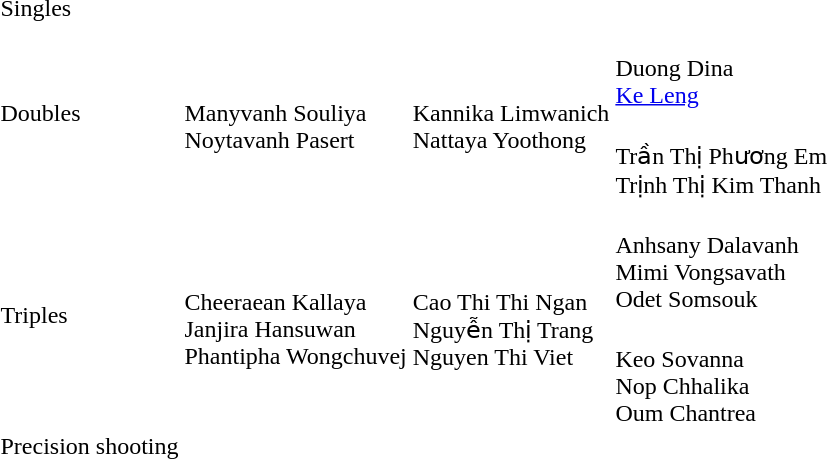<table>
<tr>
<td rowspan="2">Singles</td>
<td rowspan="2"></td>
<td rowspan="2"></td>
<td></td>
</tr>
<tr>
<td></td>
</tr>
<tr>
<td rowspan="2">Doubles</td>
<td rowspan="2"><br>Manyvanh Souliya<br>Noytavanh Pasert</td>
<td rowspan="2"><br>Kannika Limwanich<br>Nattaya Yoothong</td>
<td><br>Duong Dina<br><a href='#'>Ke Leng</a></td>
</tr>
<tr>
<td><br>Trần Thị Phương Em<br>Trịnh Thị Kim Thanh</td>
</tr>
<tr>
<td rowspan="2">Triples</td>
<td rowspan="2" nowrap><br>Cheeraean Kallaya<br>Janjira Hansuwan<br>Phantipha Wongchuvej</td>
<td rowspan="2"><br>Cao Thi Thi Ngan<br>Nguyễn Thị Trang<br>Nguyen Thi Viet</td>
<td><br>Anhsany Dalavanh<br>Mimi Vongsavath<br>Odet Somsouk</td>
</tr>
<tr>
<td><br>Keo Sovanna<br>Nop Chhalika<br>Oum Chantrea</td>
</tr>
<tr>
<td rowspan="2">Precision shooting</td>
<td rowspan="2"></td>
<td rowspan="2" nowrap></td>
<td></td>
</tr>
<tr>
<td nowrap></td>
</tr>
</table>
